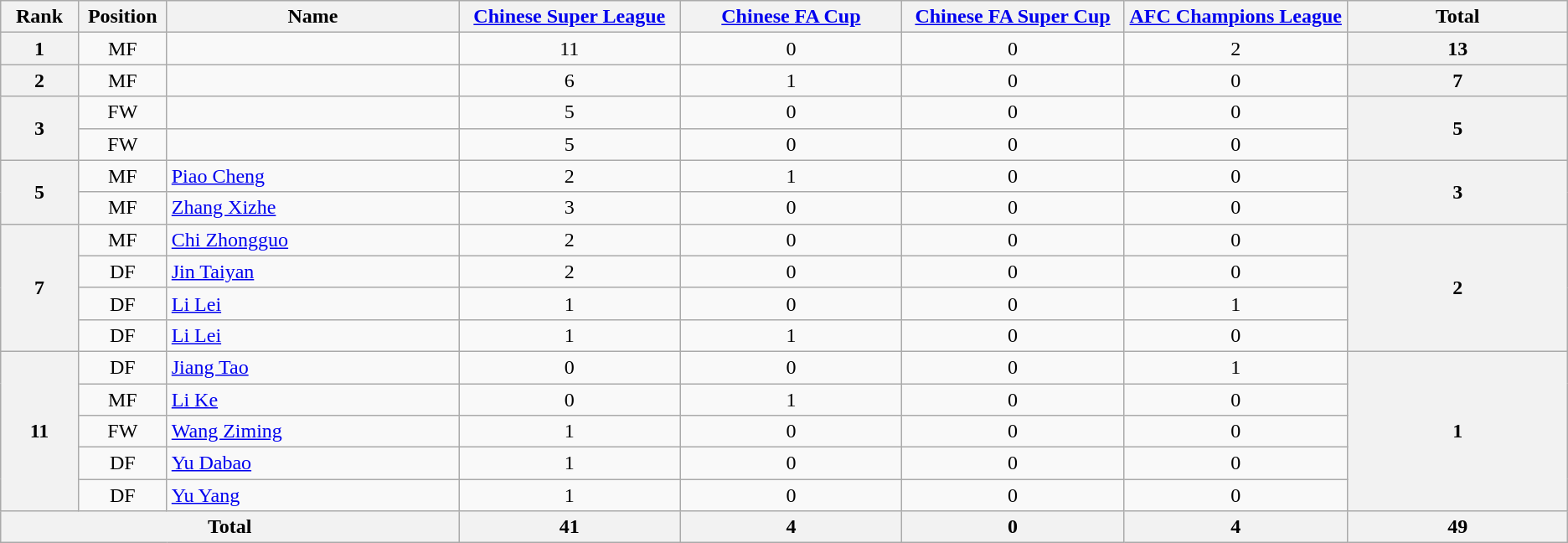<table class="wikitable" style="text-align: center;">
<tr>
<th style="width:56px;">Rank</th>
<th style="width:64px;">Position</th>
<th style="width:240px;">Name</th>
<th style="width:180px;"><a href='#'>Chinese Super League</a></th>
<th style="width:180px;"><a href='#'>Chinese FA Cup</a></th>
<th style="width:180px;"><a href='#'>Chinese FA Super Cup</a></th>
<th style="width:180px;"><a href='#'>AFC Champions League</a></th>
<th style="width:180px;"><strong>Total</strong></th>
</tr>
<tr>
<th>1</th>
<td>MF</td>
<td align=left></td>
<td>11</td>
<td>0</td>
<td>0</td>
<td>2</td>
<th>13</th>
</tr>
<tr>
<th>2</th>
<td>MF</td>
<td align=left></td>
<td>6</td>
<td>1</td>
<td>0</td>
<td>0</td>
<th>7</th>
</tr>
<tr>
<th rowspan="2">3</th>
<td>FW</td>
<td align=left></td>
<td>5</td>
<td>0</td>
<td>0</td>
<td>0</td>
<th rowspan="2">5</th>
</tr>
<tr>
<td>FW</td>
<td align=left></td>
<td>5</td>
<td>0</td>
<td>0</td>
<td>0</td>
</tr>
<tr>
<th rowspan="2">5</th>
<td>MF</td>
<td align=left> <a href='#'>Piao Cheng</a></td>
<td>2</td>
<td>1</td>
<td>0</td>
<td>0</td>
<th rowspan="2">3</th>
</tr>
<tr>
<td>MF</td>
<td align=left> <a href='#'>Zhang Xizhe</a></td>
<td>3</td>
<td>0</td>
<td>0</td>
<td>0</td>
</tr>
<tr>
<th rowspan="4">7</th>
<td>MF</td>
<td align=left> <a href='#'>Chi Zhongguo</a></td>
<td>2</td>
<td>0</td>
<td>0</td>
<td>0</td>
<th rowspan="4">2</th>
</tr>
<tr>
<td>DF</td>
<td align=left> <a href='#'>Jin Taiyan</a></td>
<td>2</td>
<td>0</td>
<td>0</td>
<td>0</td>
</tr>
<tr>
<td>DF</td>
<td align=left> <a href='#'>Li Lei</a></td>
<td>1</td>
<td>0</td>
<td>0</td>
<td>1</td>
</tr>
<tr>
<td>DF</td>
<td align=left> <a href='#'>Li Lei</a></td>
<td>1</td>
<td>1</td>
<td>0</td>
<td>0</td>
</tr>
<tr>
<th rowspan="5">11</th>
<td>DF</td>
<td align=left> <a href='#'>Jiang Tao</a></td>
<td>0</td>
<td>0</td>
<td>0</td>
<td>1</td>
<th rowspan="5">1</th>
</tr>
<tr>
<td>MF</td>
<td align=left> <a href='#'>Li Ke</a></td>
<td>0</td>
<td>1</td>
<td>0</td>
<td>0</td>
</tr>
<tr>
<td>FW</td>
<td align=left> <a href='#'>Wang Ziming</a></td>
<td>1</td>
<td>0</td>
<td>0</td>
<td>0</td>
</tr>
<tr>
<td>DF</td>
<td align=left> <a href='#'>Yu Dabao</a></td>
<td>1</td>
<td>0</td>
<td>0</td>
<td>0</td>
</tr>
<tr>
<td>DF</td>
<td align=left> <a href='#'>Yu Yang</a></td>
<td>1</td>
<td>0</td>
<td>0</td>
<td>0</td>
</tr>
<tr>
<th colspan="3"><strong>Total</strong></th>
<th>41</th>
<th>4</th>
<th>0</th>
<th>4</th>
<th>49</th>
</tr>
</table>
